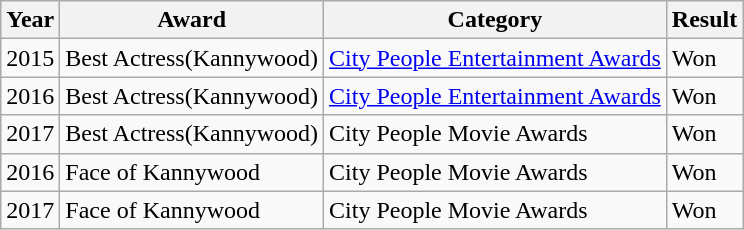<table class="wikitable">
<tr>
<th>Year</th>
<th>Award</th>
<th>Category</th>
<th>Result</th>
</tr>
<tr>
<td>2015</td>
<td>Best Actress(Kannywood)</td>
<td><a href='#'>City People Entertainment Awards</a></td>
<td>Won</td>
</tr>
<tr>
<td>2016</td>
<td>Best Actress(Kannywood)</td>
<td><a href='#'>City People Entertainment Awards</a></td>
<td>Won</td>
</tr>
<tr>
<td>2017</td>
<td>Best Actress(Kannywood)</td>
<td>City People Movie Awards</td>
<td>Won</td>
</tr>
<tr>
<td>2016</td>
<td>Face of Kannywood</td>
<td>City People Movie Awards</td>
<td>Won</td>
</tr>
<tr>
<td>2017</td>
<td>Face of Kannywood</td>
<td>City People Movie Awards</td>
<td>Won</td>
</tr>
</table>
